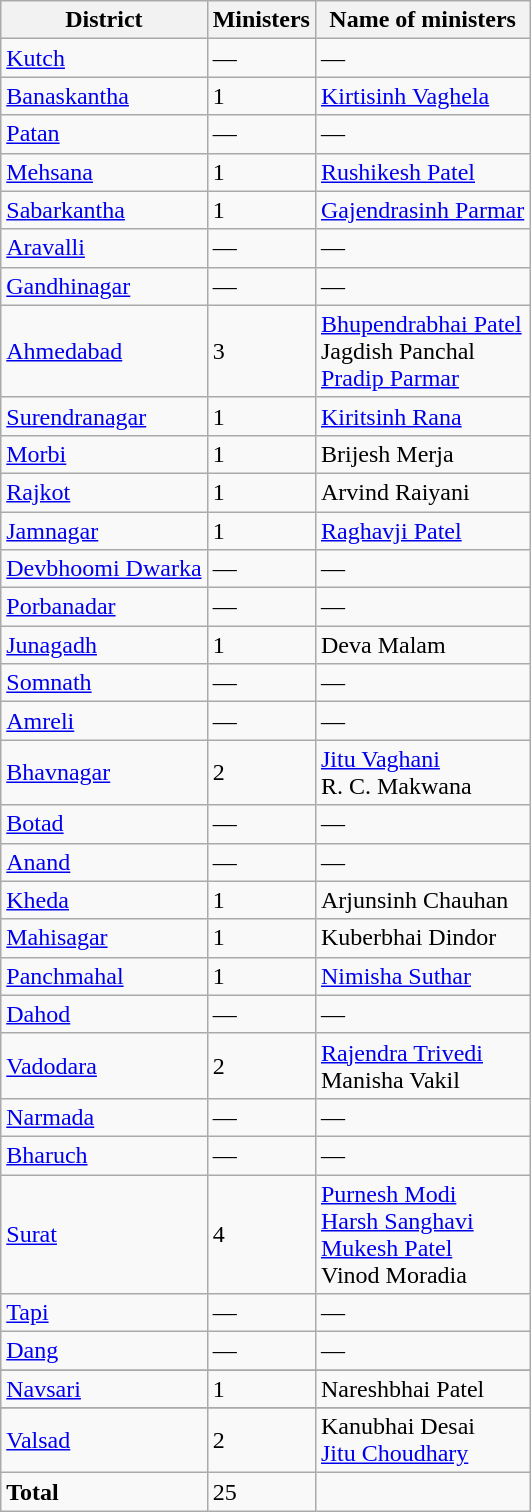<table class="wikitable sortable">
<tr>
<th>District</th>
<th>Ministers</th>
<th>Name of ministers</th>
</tr>
<tr>
<td><a href='#'>Kutch</a></td>
<td>—</td>
<td>—</td>
</tr>
<tr>
<td><a href='#'>Banaskantha</a></td>
<td>1</td>
<td><a href='#'>Kirtisinh Vaghela</a></td>
</tr>
<tr>
<td><a href='#'>Patan</a></td>
<td>—</td>
<td>—</td>
</tr>
<tr>
<td><a href='#'>Mehsana</a></td>
<td>1</td>
<td><a href='#'>Rushikesh Patel</a></td>
</tr>
<tr>
<td><a href='#'>Sabarkantha</a></td>
<td>1</td>
<td><a href='#'>Gajendrasinh Parmar</a></td>
</tr>
<tr>
<td><a href='#'>Aravalli</a></td>
<td>—</td>
<td>—</td>
</tr>
<tr>
<td><a href='#'>Gandhinagar</a></td>
<td>—</td>
<td>—</td>
</tr>
<tr>
<td><a href='#'>Ahmedabad</a></td>
<td>3</td>
<td><a href='#'>Bhupendrabhai Patel</a><br>Jagdish Panchal<br><a href='#'>Pradip Parmar</a></td>
</tr>
<tr>
<td><a href='#'>Surendranagar</a></td>
<td>1</td>
<td><a href='#'>Kiritsinh Rana</a></td>
</tr>
<tr>
<td><a href='#'>Morbi</a></td>
<td>1</td>
<td>Brijesh Merja</td>
</tr>
<tr>
<td><a href='#'>Rajkot</a></td>
<td>1</td>
<td>Arvind Raiyani</td>
</tr>
<tr>
<td><a href='#'>Jamnagar</a></td>
<td>1</td>
<td><a href='#'>Raghavji Patel</a></td>
</tr>
<tr>
<td><a href='#'>Devbhoomi Dwarka</a></td>
<td>—</td>
<td>—</td>
</tr>
<tr>
<td><a href='#'>Porbanadar</a></td>
<td>—</td>
<td>—</td>
</tr>
<tr>
<td><a href='#'>Junagadh</a></td>
<td>1</td>
<td>Deva Malam</td>
</tr>
<tr>
<td><a href='#'>Somnath</a></td>
<td>—</td>
<td>—</td>
</tr>
<tr>
<td><a href='#'>Amreli</a></td>
<td>—</td>
<td>—</td>
</tr>
<tr>
<td><a href='#'>Bhavnagar</a></td>
<td>2</td>
<td><a href='#'>Jitu Vaghani</a><br>R. C. Makwana</td>
</tr>
<tr>
<td><a href='#'>Botad</a></td>
<td>—</td>
<td>—</td>
</tr>
<tr>
<td><a href='#'>Anand</a></td>
<td>—</td>
<td>—</td>
</tr>
<tr>
<td><a href='#'>Kheda</a></td>
<td>1</td>
<td>Arjunsinh Chauhan</td>
</tr>
<tr>
<td><a href='#'>Mahisagar</a></td>
<td>1</td>
<td>Kuberbhai Dindor</td>
</tr>
<tr>
<td><a href='#'>Panchmahal</a></td>
<td>1</td>
<td><a href='#'>Nimisha Suthar</a></td>
</tr>
<tr>
<td><a href='#'>Dahod</a></td>
<td>—</td>
<td>—</td>
</tr>
<tr>
<td><a href='#'>Vadodara</a></td>
<td>2</td>
<td><a href='#'>Rajendra Trivedi</a><br>Manisha Vakil</td>
</tr>
<tr>
<td><a href='#'>Narmada</a></td>
<td>—</td>
<td>—</td>
</tr>
<tr>
<td><a href='#'>Bharuch</a></td>
<td>—</td>
<td>—</td>
</tr>
<tr>
<td><a href='#'>Surat</a></td>
<td>4</td>
<td><a href='#'>Purnesh Modi</a><br><a href='#'>Harsh Sanghavi</a><br><a href='#'>Mukesh Patel</a><br>Vinod Moradia</td>
</tr>
<tr>
<td><a href='#'>Tapi</a></td>
<td>—</td>
<td>—</td>
</tr>
<tr>
<td><a href='#'>Dang</a></td>
<td>—</td>
<td>—</td>
</tr>
<tr>
</tr>
<tr>
<td><a href='#'>Navsari</a></td>
<td>1</td>
<td>Nareshbhai Patel</td>
</tr>
<tr>
</tr>
<tr>
<td><a href='#'>Valsad</a></td>
<td>2</td>
<td>Kanubhai Desai<br><a href='#'>Jitu Choudhary</a></td>
</tr>
<tr>
<td><strong>Total</strong></td>
<td>25</td>
<td></td>
</tr>
</table>
